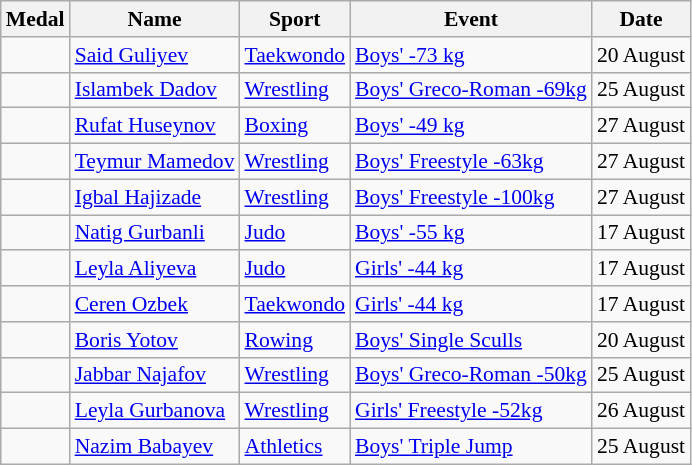<table class="wikitable sortable" style="font-size:90%">
<tr>
<th>Medal</th>
<th>Name</th>
<th>Sport</th>
<th>Event</th>
<th>Date</th>
</tr>
<tr>
<td></td>
<td><a href='#'>Said Guliyev</a></td>
<td><a href='#'>Taekwondo</a></td>
<td><a href='#'>Boys' -73 kg</a></td>
<td>20 August</td>
</tr>
<tr>
<td></td>
<td><a href='#'>Islambek Dadov</a></td>
<td><a href='#'>Wrestling</a></td>
<td><a href='#'>Boys' Greco-Roman -69kg</a></td>
<td>25 August</td>
</tr>
<tr>
<td></td>
<td><a href='#'>Rufat Huseynov</a></td>
<td><a href='#'>Boxing</a></td>
<td><a href='#'>Boys' -49 kg</a></td>
<td>27 August</td>
</tr>
<tr>
<td></td>
<td><a href='#'>Teymur Mamedov</a></td>
<td><a href='#'>Wrestling</a></td>
<td><a href='#'>Boys' Freestyle -63kg</a></td>
<td>27 August</td>
</tr>
<tr>
<td></td>
<td><a href='#'>Igbal Hajizade</a></td>
<td><a href='#'>Wrestling</a></td>
<td><a href='#'>Boys' Freestyle -100kg</a></td>
<td>27 August</td>
</tr>
<tr>
<td></td>
<td><a href='#'>Natig Gurbanli</a></td>
<td><a href='#'>Judo</a></td>
<td><a href='#'>Boys' -55 kg</a></td>
<td>17 August</td>
</tr>
<tr>
<td></td>
<td><a href='#'>Leyla Aliyeva</a></td>
<td><a href='#'>Judo</a></td>
<td><a href='#'>Girls' -44 kg</a></td>
<td>17 August</td>
</tr>
<tr>
<td></td>
<td><a href='#'>Ceren Ozbek</a></td>
<td><a href='#'>Taekwondo</a></td>
<td><a href='#'>Girls' -44 kg</a></td>
<td>17 August</td>
</tr>
<tr>
<td></td>
<td><a href='#'>Boris Yotov</a></td>
<td><a href='#'>Rowing</a></td>
<td><a href='#'>Boys' Single Sculls</a></td>
<td>20 August</td>
</tr>
<tr>
<td></td>
<td><a href='#'>Jabbar Najafov</a></td>
<td><a href='#'>Wrestling</a></td>
<td><a href='#'>Boys' Greco-Roman -50kg</a></td>
<td>25 August</td>
</tr>
<tr>
<td></td>
<td><a href='#'>Leyla Gurbanova</a></td>
<td><a href='#'>Wrestling</a></td>
<td><a href='#'>Girls' Freestyle -52kg</a></td>
<td>26 August</td>
</tr>
<tr>
<td></td>
<td><a href='#'>Nazim Babayev</a></td>
<td><a href='#'>Athletics</a></td>
<td><a href='#'>Boys' Triple Jump</a></td>
<td>25 August</td>
</tr>
</table>
